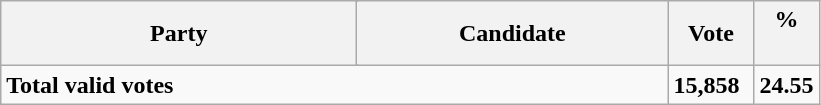<table class="wikitable">
<tr>
<th bgcolor="#DDDDFF" width="230px" colspan="2">Party</th>
<th bgcolor="#DDDDFF" width="200px">Candidate</th>
<th bgcolor="#DDDDFF" width="50px">Vote</th>
<th bgcolor="#DDDDFF" width="30px">%<br>
<br></th>
</tr>
<tr>
<td colspan="3"><strong>Total valid votes</strong></td>
<td><strong>15,858</strong></td>
<td><strong>24.55</strong></td>
</tr>
</table>
